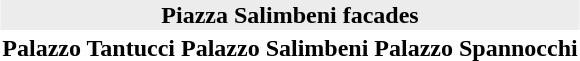<table align=center>
<tr>
<th colspan="3" style="background:#ECECEC; "><strong>Piazza Salimbeni facades</strong></th>
</tr>
<tr>
<th>Palazzo Tantucci</th>
<th>Palazzo Salimbeni</th>
<th>Palazzo Spannocchi</th>
</tr>
<tr>
<td></td>
<td></td>
<td></td>
</tr>
</table>
